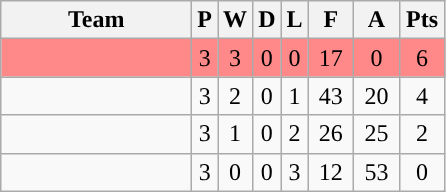<table class="wikitable" style="text-align:center;">
<tr>
<th width="120px">Team</th>
<th>P</th>
<th>W</th>
<th>D</th>
<th>L</th>
<th width="23px">F</th>
<th width="23px">A</th>
<th width="23px">Pts</th>
</tr>
<tr bgcolor="#FF8888">
<td></td>
<td>3</td>
<td>3</td>
<td>0</td>
<td>0</td>
<td>17</td>
<td>0</td>
<td>6</td>
</tr>
<tr>
<td></td>
<td>3</td>
<td>2</td>
<td>0</td>
<td>1</td>
<td>43</td>
<td>20</td>
<td>4</td>
</tr>
<tr>
<td></td>
<td>3</td>
<td>1</td>
<td>0</td>
<td>2</td>
<td>26</td>
<td>25</td>
<td>2</td>
</tr>
<tr>
<td></td>
<td>3</td>
<td>0</td>
<td>0</td>
<td>3</td>
<td>12</td>
<td>53</td>
<td>0</td>
</tr>
</table>
